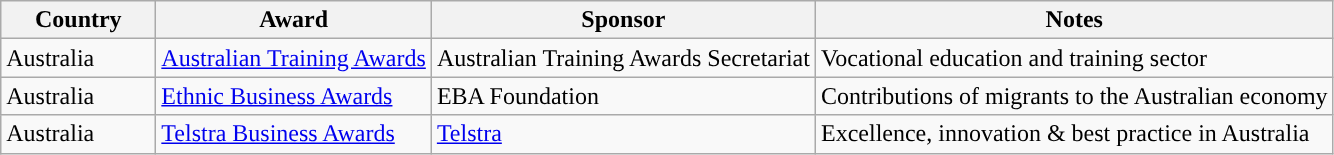<table class="wikitable sortable">
<tr>
<th style="width:6em;">Country</th>
<th>Award</th>
<th>Sponsor</th>
<th>Notes</th>
</tr>
<tr>
<td>Australia</td>
<td><a href='#'>Australian Training Awards</a></td>
<td>Australian Training Awards Secretariat</td>
<td>Vocational education and training sector</td>
</tr>
<tr>
<td>Australia</td>
<td><a href='#'>Ethnic Business Awards</a></td>
<td>EBA Foundation</td>
<td>Contributions of migrants to the Australian economy</td>
</tr>
<tr>
<td>Australia</td>
<td><a href='#'>Telstra Business Awards</a></td>
<td><a href='#'>Telstra</a></td>
<td>Excellence, innovation & best practice in Australia</td>
</tr>
</table>
